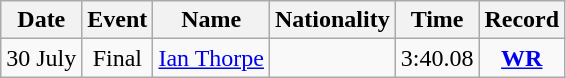<table class=wikitable style=text-align:center>
<tr>
<th>Date</th>
<th>Event</th>
<th>Name</th>
<th>Nationality</th>
<th>Time</th>
<th>Record</th>
</tr>
<tr>
<td>30 July</td>
<td>Final</td>
<td align=left><a href='#'>Ian Thorpe</a></td>
<td align=left></td>
<td>3:40.08</td>
<td><strong> <a href='#'>WR</a></strong></td>
</tr>
</table>
